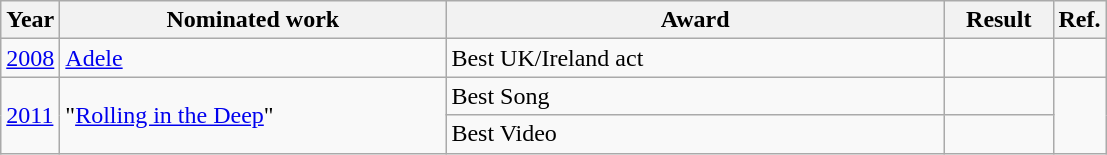<table class="wikitable">
<tr>
<th>Year</th>
<th width="250">Nominated work</th>
<th width="325">Award</th>
<th width="65">Result</th>
<th>Ref.</th>
</tr>
<tr>
<td><a href='#'>2008</a></td>
<td><a href='#'>Adele</a></td>
<td>Best UK/Ireland act</td>
<td></td>
<td></td>
</tr>
<tr>
<td rowspan="2"><a href='#'>2011</a></td>
<td rowspan="2">"<a href='#'>Rolling in the Deep</a>"</td>
<td>Best Song</td>
<td></td>
<td rowspan="2"></td>
</tr>
<tr>
<td>Best Video</td>
<td></td>
</tr>
</table>
